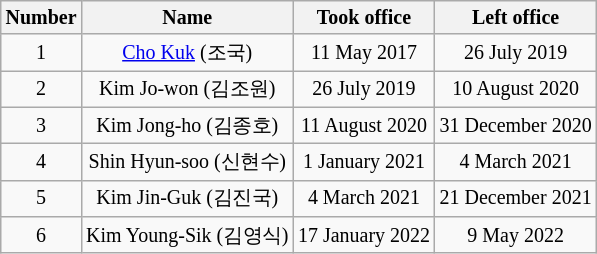<table class="wikitable" style="font-size:10pt; text-align: center;">
<tr>
<th>Number</th>
<th>Name</th>
<th>Took office</th>
<th>Left office</th>
</tr>
<tr>
<td>1</td>
<td><a href='#'>Cho Kuk</a> (조국)</td>
<td>11 May 2017</td>
<td>26 July 2019</td>
</tr>
<tr>
<td>2</td>
<td>Kim Jo-won (김조원)</td>
<td>26 July 2019</td>
<td>10 August 2020</td>
</tr>
<tr>
<td>3</td>
<td>Kim Jong-ho (김종호)</td>
<td>11 August 2020</td>
<td>31 December 2020</td>
</tr>
<tr>
<td>4</td>
<td>Shin Hyun-soo (신현수)</td>
<td>1 January 2021</td>
<td>4 March 2021</td>
</tr>
<tr>
<td>5</td>
<td>Kim Jin-Guk (김진국)</td>
<td>4 March 2021</td>
<td>21 December 2021</td>
</tr>
<tr>
<td>6</td>
<td>Kim Young-Sik (김영식)</td>
<td>17 January 2022</td>
<td>9 May 2022</td>
</tr>
</table>
